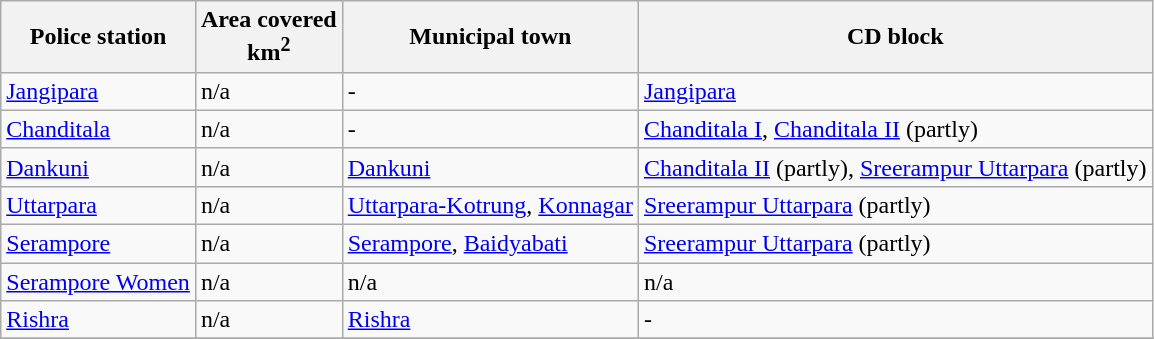<table class="wikitable sortable">
<tr>
<th>Police station</th>
<th>Area covered<br>km<sup>2</sup></th>
<th>Municipal town</th>
<th>CD block</th>
</tr>
<tr>
<td><a href='#'>Jangipara</a></td>
<td>n/a</td>
<td>-</td>
<td><a href='#'>Jangipara</a></td>
</tr>
<tr>
<td><a href='#'>Chanditala</a></td>
<td>n/a</td>
<td>-</td>
<td><a href='#'>Chanditala I</a>, <a href='#'>Chanditala II</a> (partly)</td>
</tr>
<tr>
<td><a href='#'>Dankuni</a></td>
<td>n/a</td>
<td><a href='#'>Dankuni</a></td>
<td><a href='#'>Chanditala II</a> (partly), <a href='#'>Sreerampur Uttarpara</a> (partly)</td>
</tr>
<tr>
<td><a href='#'>Uttarpara</a></td>
<td>n/a</td>
<td><a href='#'>Uttarpara-Kotrung</a>, <a href='#'>Konnagar</a></td>
<td><a href='#'>Sreerampur Uttarpara</a> (partly)</td>
</tr>
<tr>
<td><a href='#'>Serampore</a></td>
<td>n/a</td>
<td><a href='#'>Serampore</a>, <a href='#'>Baidyabati</a></td>
<td><a href='#'>Sreerampur Uttarpara</a> (partly)</td>
</tr>
<tr>
<td><a href='#'>Serampore Women</a></td>
<td>n/a</td>
<td>n/a</td>
<td>n/a</td>
</tr>
<tr>
<td><a href='#'>Rishra</a></td>
<td>n/a</td>
<td><a href='#'>Rishra</a></td>
<td>-</td>
</tr>
<tr>
</tr>
</table>
